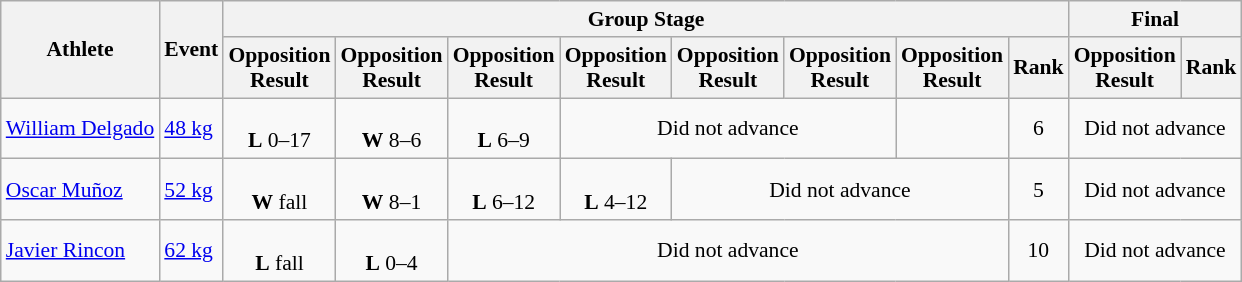<table class=wikitable style="font-size:90%">
<tr>
<th rowspan="2">Athlete</th>
<th rowspan="2">Event</th>
<th colspan="8">Group Stage</th>
<th colspan=2>Final</th>
</tr>
<tr>
<th>Opposition<br>Result</th>
<th>Opposition<br>Result</th>
<th>Opposition<br>Result</th>
<th>Opposition<br>Result</th>
<th>Opposition<br>Result</th>
<th>Opposition<br>Result</th>
<th>Opposition<br>Result</th>
<th>Rank</th>
<th>Opposition<br>Result</th>
<th>Rank</th>
</tr>
<tr align=center>
<td align=left><a href='#'>William Delgado</a></td>
<td align=left><a href='#'>48 kg</a></td>
<td><br><strong>L</strong> 0–17</td>
<td><br><strong>W</strong> 8–6</td>
<td><br><strong>L</strong> 6–9</td>
<td colspan=3>Did not advance</td>
<td></td>
<td>6</td>
<td colspan=2>Did not advance</td>
</tr>
<tr align=center>
<td align=left><a href='#'>Oscar Muñoz</a></td>
<td align=left><a href='#'>52 kg</a></td>
<td><br><strong>W</strong> fall</td>
<td><br><strong>W</strong> 8–1</td>
<td><br><strong>L</strong> 6–12</td>
<td><br><strong>L</strong> 4–12</td>
<td colspan=3>Did not advance</td>
<td>5</td>
<td colspan=2>Did not advance</td>
</tr>
<tr align=center>
<td align=left><a href='#'>Javier Rincon</a></td>
<td align=left><a href='#'>62 kg</a></td>
<td><br><strong>L</strong> fall</td>
<td><br><strong>L</strong> 0–4</td>
<td colspan=5>Did not advance</td>
<td>10</td>
<td colspan=2>Did not advance</td>
</tr>
</table>
